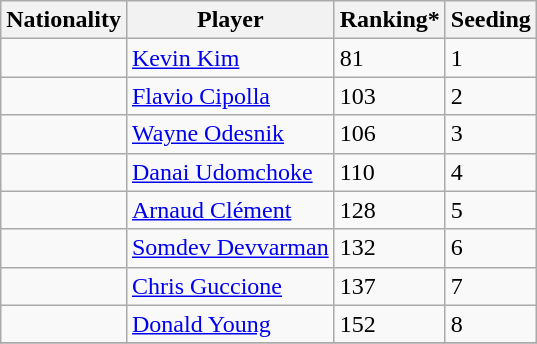<table class="wikitable" border="1">
<tr>
<th>Nationality</th>
<th>Player</th>
<th>Ranking*</th>
<th>Seeding</th>
</tr>
<tr>
<td></td>
<td><a href='#'>Kevin Kim</a></td>
<td>81</td>
<td>1</td>
</tr>
<tr>
<td></td>
<td><a href='#'>Flavio Cipolla</a></td>
<td>103</td>
<td>2</td>
</tr>
<tr>
<td></td>
<td><a href='#'>Wayne Odesnik</a></td>
<td>106</td>
<td>3</td>
</tr>
<tr>
<td></td>
<td><a href='#'>Danai Udomchoke</a></td>
<td>110</td>
<td>4</td>
</tr>
<tr>
<td></td>
<td><a href='#'>Arnaud Clément</a></td>
<td>128</td>
<td>5</td>
</tr>
<tr>
<td></td>
<td><a href='#'>Somdev Devvarman</a></td>
<td>132</td>
<td>6</td>
</tr>
<tr>
<td></td>
<td><a href='#'>Chris Guccione</a></td>
<td>137</td>
<td>7</td>
</tr>
<tr>
<td></td>
<td><a href='#'>Donald Young</a></td>
<td>152</td>
<td>8</td>
</tr>
<tr>
</tr>
</table>
